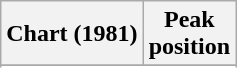<table class="wikitable sortable plainrowheaders" style="text-align:center">
<tr>
<th scope="col">Chart (1981)</th>
<th scope="col">Peak<br> position</th>
</tr>
<tr>
</tr>
<tr>
</tr>
</table>
